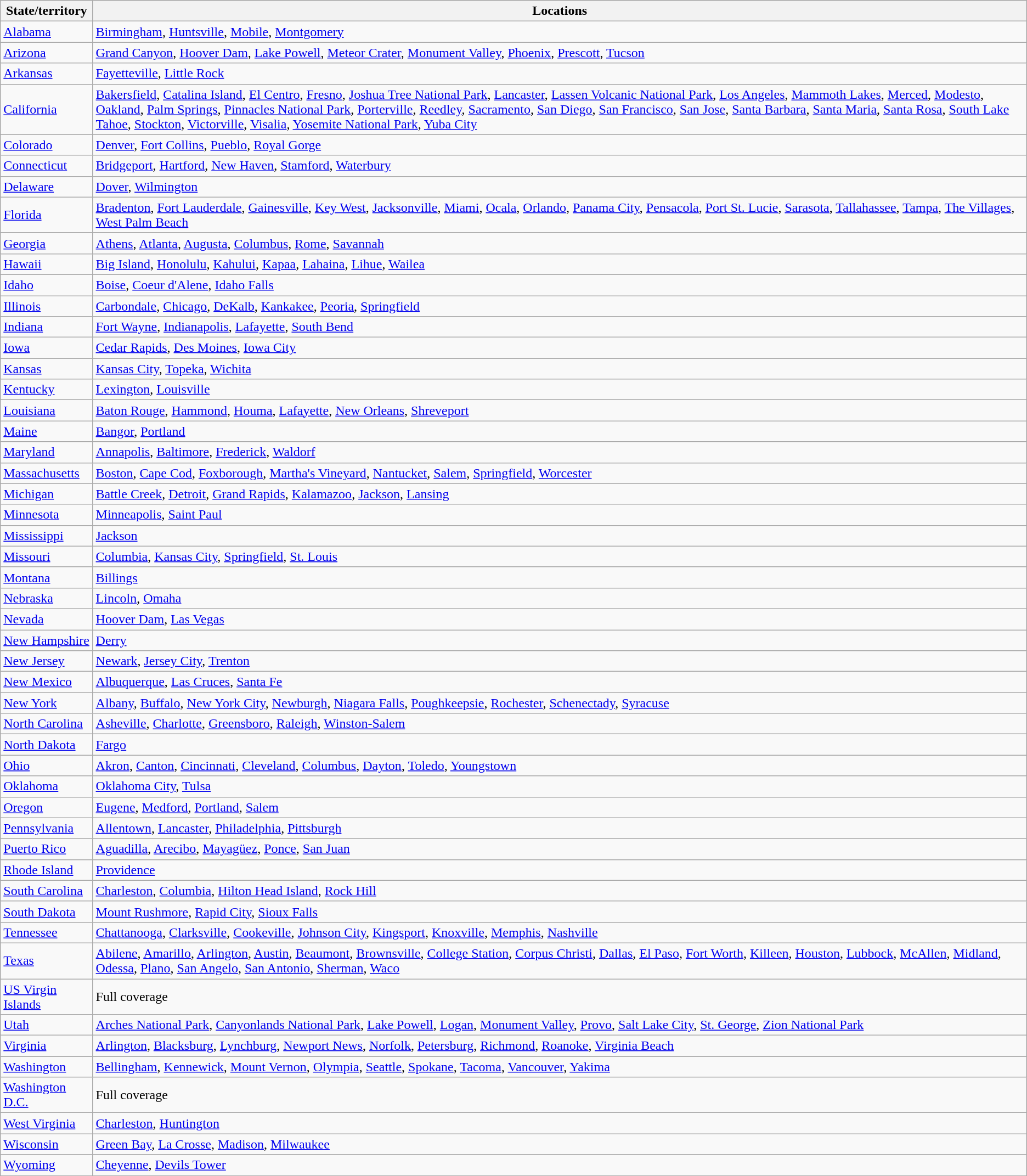<table class=wikitable>
<tr>
<th>State/territory</th>
<th>Locations</th>
</tr>
<tr>
<td><a href='#'>Alabama</a></td>
<td><a href='#'>Birmingham</a>, <a href='#'>Huntsville</a>, <a href='#'>Mobile</a>, <a href='#'>Montgomery</a></td>
</tr>
<tr>
<td><a href='#'>Arizona</a></td>
<td><a href='#'>Grand Canyon</a>, <a href='#'>Hoover Dam</a>, <a href='#'>Lake Powell</a>, <a href='#'>Meteor Crater</a>, <a href='#'>Monument Valley</a>, <a href='#'>Phoenix</a>, <a href='#'>Prescott</a>, <a href='#'>Tucson</a></td>
</tr>
<tr>
<td><a href='#'>Arkansas</a></td>
<td><a href='#'>Fayetteville</a>, <a href='#'>Little Rock</a></td>
</tr>
<tr>
<td><a href='#'>California</a></td>
<td><a href='#'>Bakersfield</a>, <a href='#'>Catalina Island</a>, <a href='#'>El Centro</a>, <a href='#'>Fresno</a>, <a href='#'>Joshua Tree National Park</a>, <a href='#'>Lancaster</a>, <a href='#'>Lassen Volcanic National Park</a>, <a href='#'>Los Angeles</a>, <a href='#'>Mammoth Lakes</a>, <a href='#'>Merced</a>, <a href='#'>Modesto</a>, <a href='#'>Oakland</a>, <a href='#'>Palm Springs</a>, <a href='#'>Pinnacles National Park</a>, <a href='#'>Porterville</a>, <a href='#'>Reedley</a>, <a href='#'>Sacramento</a>, <a href='#'>San Diego</a>, <a href='#'>San Francisco</a>, <a href='#'>San Jose</a>, <a href='#'>Santa Barbara</a>, <a href='#'>Santa Maria</a>, <a href='#'>Santa Rosa</a>, <a href='#'>South Lake Tahoe</a>, <a href='#'>Stockton</a>, <a href='#'>Victorville</a>, <a href='#'>Visalia</a>, <a href='#'>Yosemite National Park</a>, <a href='#'>Yuba City</a></td>
</tr>
<tr>
<td><a href='#'>Colorado</a></td>
<td><a href='#'>Denver</a>, <a href='#'>Fort Collins</a>, <a href='#'>Pueblo</a>, <a href='#'>Royal Gorge</a></td>
</tr>
<tr>
<td><a href='#'>Connecticut</a></td>
<td><a href='#'>Bridgeport</a>, <a href='#'>Hartford</a>, <a href='#'>New Haven</a>, <a href='#'>Stamford</a>, <a href='#'>Waterbury</a></td>
</tr>
<tr>
<td><a href='#'>Delaware</a></td>
<td><a href='#'>Dover</a>, <a href='#'>Wilmington</a></td>
</tr>
<tr>
<td><a href='#'>Florida</a></td>
<td><a href='#'>Bradenton</a>, <a href='#'>Fort Lauderdale</a>, <a href='#'>Gainesville</a>, <a href='#'>Key West</a>, <a href='#'>Jacksonville</a>, <a href='#'>Miami</a>, <a href='#'>Ocala</a>, <a href='#'>Orlando</a>, <a href='#'>Panama City</a>, <a href='#'>Pensacola</a>, <a href='#'>Port St. Lucie</a>, <a href='#'>Sarasota</a>, <a href='#'>Tallahassee</a>, <a href='#'>Tampa</a>, <a href='#'>The Villages</a>, <a href='#'>West Palm Beach</a></td>
</tr>
<tr>
<td><a href='#'>Georgia</a></td>
<td><a href='#'>Athens</a>, <a href='#'>Atlanta</a>, <a href='#'>Augusta</a>, <a href='#'>Columbus</a>, <a href='#'>Rome</a>, <a href='#'>Savannah</a></td>
</tr>
<tr>
<td><a href='#'>Hawaii</a></td>
<td><a href='#'>Big Island</a>, <a href='#'>Honolulu</a>, <a href='#'>Kahului</a>, <a href='#'>Kapaa</a>, <a href='#'>Lahaina</a>, <a href='#'>Lihue</a>, <a href='#'>Wailea</a></td>
</tr>
<tr>
<td><a href='#'>Idaho</a></td>
<td><a href='#'>Boise</a>, <a href='#'>Coeur d'Alene</a>, <a href='#'>Idaho Falls</a></td>
</tr>
<tr>
<td><a href='#'>Illinois</a></td>
<td><a href='#'>Carbondale</a>, <a href='#'>Chicago</a>, <a href='#'>DeKalb</a>, <a href='#'>Kankakee</a>, <a href='#'>Peoria</a>, <a href='#'>Springfield</a></td>
</tr>
<tr>
<td><a href='#'>Indiana</a></td>
<td><a href='#'>Fort Wayne</a>, <a href='#'>Indianapolis</a>, <a href='#'>Lafayette</a>, <a href='#'>South Bend</a></td>
</tr>
<tr>
<td><a href='#'>Iowa</a></td>
<td><a href='#'>Cedar Rapids</a>, <a href='#'>Des Moines</a>, <a href='#'>Iowa City</a></td>
</tr>
<tr>
<td><a href='#'>Kansas</a></td>
<td><a href='#'>Kansas City</a>, <a href='#'>Topeka</a>, <a href='#'>Wichita</a></td>
</tr>
<tr>
<td><a href='#'>Kentucky</a></td>
<td><a href='#'>Lexington</a>, <a href='#'>Louisville</a></td>
</tr>
<tr>
<td><a href='#'>Louisiana</a></td>
<td><a href='#'>Baton Rouge</a>, <a href='#'>Hammond</a>, <a href='#'>Houma</a>, <a href='#'>Lafayette</a>, <a href='#'>New Orleans</a>, <a href='#'>Shreveport</a></td>
</tr>
<tr>
<td><a href='#'>Maine</a></td>
<td><a href='#'>Bangor</a>, <a href='#'>Portland</a></td>
</tr>
<tr>
<td><a href='#'>Maryland</a></td>
<td><a href='#'>Annapolis</a>, <a href='#'>Baltimore</a>, <a href='#'>Frederick</a>, <a href='#'>Waldorf</a></td>
</tr>
<tr>
<td><a href='#'>Massachusetts</a></td>
<td><a href='#'>Boston</a>, <a href='#'>Cape Cod</a>, <a href='#'>Foxborough</a>, <a href='#'>Martha's Vineyard</a>, <a href='#'>Nantucket</a>, <a href='#'>Salem</a>, <a href='#'>Springfield</a>, <a href='#'>Worcester</a></td>
</tr>
<tr>
<td><a href='#'>Michigan</a></td>
<td><a href='#'>Battle Creek</a>, <a href='#'>Detroit</a>, <a href='#'>Grand Rapids</a>, <a href='#'>Kalamazoo</a>, <a href='#'>Jackson</a>, <a href='#'>Lansing</a></td>
</tr>
<tr>
<td><a href='#'>Minnesota</a></td>
<td><a href='#'>Minneapolis</a>, <a href='#'>Saint Paul</a></td>
</tr>
<tr>
<td><a href='#'>Mississippi</a></td>
<td><a href='#'>Jackson</a></td>
</tr>
<tr>
<td><a href='#'>Missouri</a></td>
<td><a href='#'>Columbia</a>, <a href='#'>Kansas City</a>, <a href='#'>Springfield</a>, <a href='#'>St. Louis</a></td>
</tr>
<tr>
<td><a href='#'>Montana</a></td>
<td><a href='#'>Billings</a></td>
</tr>
<tr>
<td><a href='#'>Nebraska</a></td>
<td><a href='#'>Lincoln</a>, <a href='#'>Omaha</a></td>
</tr>
<tr>
<td><a href='#'>Nevada</a></td>
<td><a href='#'>Hoover Dam</a>, <a href='#'>Las Vegas</a></td>
</tr>
<tr>
<td><a href='#'>New Hampshire</a></td>
<td><a href='#'>Derry</a></td>
</tr>
<tr>
<td><a href='#'>New Jersey</a></td>
<td><a href='#'>Newark</a>, <a href='#'>Jersey City</a>, <a href='#'>Trenton</a></td>
</tr>
<tr>
<td><a href='#'>New Mexico</a></td>
<td><a href='#'>Albuquerque</a>, <a href='#'>Las Cruces</a>, <a href='#'>Santa Fe</a></td>
</tr>
<tr>
<td><a href='#'>New York</a></td>
<td><a href='#'>Albany</a>, <a href='#'>Buffalo</a>, <a href='#'>New York City</a>, <a href='#'>Newburgh</a>, <a href='#'>Niagara Falls</a>, <a href='#'>Poughkeepsie</a>, <a href='#'>Rochester</a>, <a href='#'>Schenectady</a>, <a href='#'>Syracuse</a></td>
</tr>
<tr>
<td><a href='#'>North Carolina</a></td>
<td><a href='#'>Asheville</a>, <a href='#'>Charlotte</a>, <a href='#'>Greensboro</a>, <a href='#'>Raleigh</a>, <a href='#'>Winston-Salem</a></td>
</tr>
<tr>
<td><a href='#'>North Dakota</a></td>
<td><a href='#'>Fargo</a></td>
</tr>
<tr>
<td><a href='#'>Ohio</a></td>
<td><a href='#'>Akron</a>, <a href='#'>Canton</a>, <a href='#'>Cincinnati</a>, <a href='#'>Cleveland</a>, <a href='#'>Columbus</a>, <a href='#'>Dayton</a>, <a href='#'>Toledo</a>, <a href='#'>Youngstown</a></td>
</tr>
<tr>
<td><a href='#'>Oklahoma</a></td>
<td><a href='#'>Oklahoma City</a>, <a href='#'>Tulsa</a></td>
</tr>
<tr>
<td><a href='#'>Oregon</a></td>
<td><a href='#'>Eugene</a>, <a href='#'>Medford</a>, <a href='#'>Portland</a>, <a href='#'>Salem</a></td>
</tr>
<tr>
<td><a href='#'>Pennsylvania</a></td>
<td><a href='#'>Allentown</a>, <a href='#'>Lancaster</a>, <a href='#'>Philadelphia</a>, <a href='#'>Pittsburgh</a></td>
</tr>
<tr>
<td><a href='#'>Puerto Rico</a></td>
<td><a href='#'>Aguadilla</a>, <a href='#'>Arecibo</a>, <a href='#'>Mayagüez</a>, <a href='#'>Ponce</a>, <a href='#'>San Juan</a></td>
</tr>
<tr>
<td><a href='#'>Rhode Island</a></td>
<td><a href='#'>Providence</a></td>
</tr>
<tr>
<td><a href='#'>South Carolina</a></td>
<td><a href='#'>Charleston</a>, <a href='#'>Columbia</a>, <a href='#'>Hilton Head Island</a>, <a href='#'>Rock Hill</a></td>
</tr>
<tr>
<td><a href='#'>South Dakota</a></td>
<td><a href='#'>Mount Rushmore</a>, <a href='#'>Rapid City</a>, <a href='#'>Sioux Falls</a></td>
</tr>
<tr>
<td><a href='#'>Tennessee</a></td>
<td><a href='#'>Chattanooga</a>, <a href='#'>Clarksville</a>, <a href='#'>Cookeville</a>, <a href='#'>Johnson City</a>, <a href='#'>Kingsport</a>, <a href='#'>Knoxville</a>, <a href='#'>Memphis</a>, <a href='#'>Nashville</a></td>
</tr>
<tr>
<td><a href='#'>Texas</a></td>
<td><a href='#'>Abilene</a>, <a href='#'>Amarillo</a>, <a href='#'>Arlington</a>, <a href='#'>Austin</a>, <a href='#'>Beaumont</a>, <a href='#'>Brownsville</a>, <a href='#'>College Station</a>, <a href='#'>Corpus Christi</a>, <a href='#'>Dallas</a>, <a href='#'>El Paso</a>, <a href='#'>Fort Worth</a>, <a href='#'>Killeen</a>, <a href='#'>Houston</a>, <a href='#'>Lubbock</a>, <a href='#'>McAllen</a>, <a href='#'>Midland</a>, <a href='#'>Odessa</a>, <a href='#'>Plano</a>, <a href='#'>San Angelo</a>, <a href='#'>San Antonio</a>, <a href='#'>Sherman</a>, <a href='#'>Waco</a></td>
</tr>
<tr>
<td><a href='#'>US Virgin Islands</a></td>
<td>Full coverage</td>
</tr>
<tr>
<td><a href='#'>Utah</a></td>
<td><a href='#'>Arches National Park</a>, <a href='#'>Canyonlands National Park</a>, <a href='#'>Lake Powell</a>, <a href='#'>Logan</a>, <a href='#'>Monument Valley</a>, <a href='#'>Provo</a>, <a href='#'>Salt Lake City</a>, <a href='#'>St. George</a>, <a href='#'>Zion National Park</a></td>
</tr>
<tr>
<td><a href='#'>Virginia</a></td>
<td><a href='#'>Arlington</a>, <a href='#'>Blacksburg</a>, <a href='#'>Lynchburg</a>, <a href='#'>Newport News</a>, <a href='#'>Norfolk</a>, <a href='#'>Petersburg</a>, <a href='#'>Richmond</a>, <a href='#'>Roanoke</a>, <a href='#'>Virginia Beach</a></td>
</tr>
<tr>
<td><a href='#'>Washington</a></td>
<td><a href='#'>Bellingham</a>, <a href='#'>Kennewick</a>, <a href='#'>Mount Vernon</a>, <a href='#'>Olympia</a>, <a href='#'>Seattle</a>, <a href='#'>Spokane</a>, <a href='#'>Tacoma</a>, <a href='#'>Vancouver</a>, <a href='#'>Yakima</a></td>
</tr>
<tr>
<td><a href='#'>Washington D.C.</a></td>
<td>Full coverage</td>
</tr>
<tr>
<td><a href='#'>West Virginia</a></td>
<td><a href='#'>Charleston</a>, <a href='#'>Huntington</a></td>
</tr>
<tr>
<td><a href='#'>Wisconsin</a></td>
<td><a href='#'>Green Bay</a>, <a href='#'>La Crosse</a>, <a href='#'>Madison</a>, <a href='#'>Milwaukee</a></td>
</tr>
<tr>
<td><a href='#'>Wyoming</a></td>
<td><a href='#'>Cheyenne</a>, <a href='#'>Devils Tower</a></td>
</tr>
</table>
